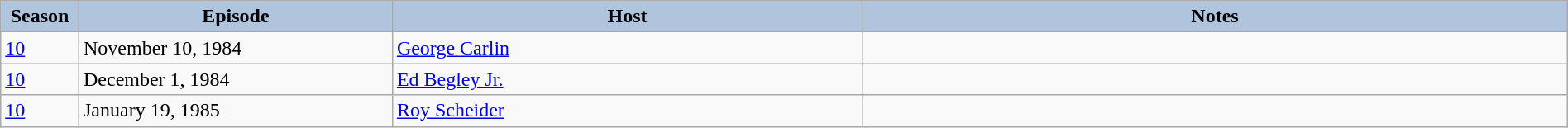<table class="wikitable" style="width:100%;">
<tr>
<th style="background:#B0C4DE;" width="5%">Season</th>
<th style="background:#B0C4DE;" width="20%">Episode</th>
<th style="background:#B0C4DE;" width="30%">Host</th>
<th style="background:#B0C4DE;" width="45%">Notes</th>
</tr>
<tr>
<td><a href='#'>10</a></td>
<td>November 10, 1984</td>
<td><a href='#'>George Carlin</a></td>
<td></td>
</tr>
<tr>
<td><a href='#'>10</a></td>
<td>December 1, 1984</td>
<td><a href='#'>Ed Begley Jr.</a></td>
<td></td>
</tr>
<tr>
<td><a href='#'>10</a></td>
<td>January 19, 1985</td>
<td><a href='#'>Roy Scheider</a></td>
<td></td>
</tr>
</table>
